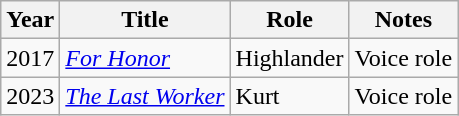<table class="wikitable sortable">
<tr>
<th>Year</th>
<th>Title</th>
<th>Role</th>
<th class="unsortable">Notes</th>
</tr>
<tr>
<td>2017</td>
<td><em><a href='#'>For Honor</a></em></td>
<td>Highlander</td>
<td>Voice role</td>
</tr>
<tr>
<td>2023</td>
<td><em><a href='#'>The Last Worker</a></em></td>
<td>Kurt</td>
<td>Voice role</td>
</tr>
</table>
